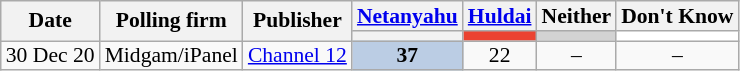<table class="wikitable sortable" style="text-align:center; font-size:90%; line-height:13px;">
<tr>
<th rowspan=2>Date</th>
<th rowspan=2>Polling firm</th>
<th rowspan=2>Publisher</th>
<th><a href='#'>Netanyahu</a></th>
<th><a href='#'>Huldai</a></th>
<th>Neither</th>
<th>Don't Know</th>
</tr>
<tr>
<th style=background:></th>
<th style=background:#EB4331></th>
<th style=background:#d3d3d3></th>
<th style=background:#ffffff></th>
</tr>
<tr>
<td data-sort-value=2020-12-30>30 Dec 20</td>
<td>Midgam/iPanel</td>
<td><a href='#'>Channel 12</a></td>
<td style=background:#BBCDE4><strong>37</strong>	</td>
<td>22					</td>
<td>–					</td>
<td>–					</td>
</tr>
</table>
